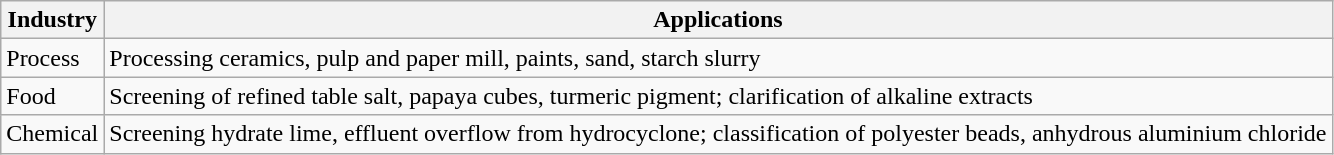<table class="wikitable">
<tr>
<th>Industry</th>
<th>Applications</th>
</tr>
<tr>
<td>Process</td>
<td>Processing ceramics, pulp and paper mill, paints, sand, starch slurry</td>
</tr>
<tr>
<td>Food</td>
<td>Screening of refined table salt, papaya cubes, turmeric pigment; clarification of alkaline extracts</td>
</tr>
<tr>
<td>Chemical</td>
<td>Screening hydrate lime, effluent overflow from hydrocyclone; classification of polyester beads, anhydrous aluminium chloride</td>
</tr>
</table>
